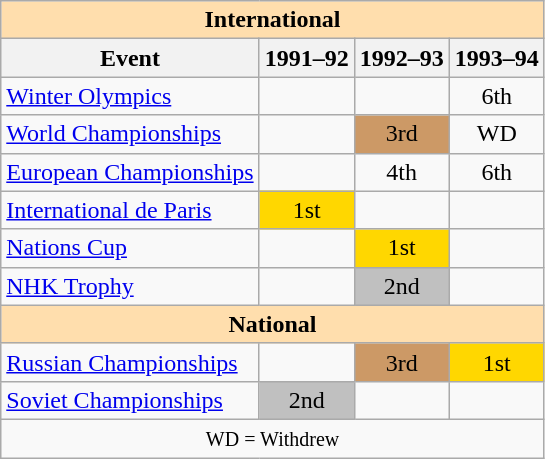<table class="wikitable" style="text-align:center">
<tr>
<th style="background-color: #ffdead; " colspan=4 align=center>International</th>
</tr>
<tr>
<th>Event</th>
<th>1991–92</th>
<th>1992–93</th>
<th>1993–94</th>
</tr>
<tr>
<td align=left><a href='#'>Winter Olympics</a></td>
<td></td>
<td></td>
<td>6th</td>
</tr>
<tr>
<td align=left><a href='#'>World Championships</a></td>
<td></td>
<td bgcolor=cc9966>3rd</td>
<td>WD</td>
</tr>
<tr>
<td align=left><a href='#'>European Championships</a></td>
<td></td>
<td>4th</td>
<td>6th</td>
</tr>
<tr>
<td align=left><a href='#'>International de Paris</a></td>
<td bgcolor=gold>1st</td>
<td></td>
<td></td>
</tr>
<tr>
<td align=left><a href='#'>Nations Cup</a></td>
<td></td>
<td bgcolor=gold>1st</td>
<td></td>
</tr>
<tr>
<td align=left><a href='#'>NHK Trophy</a></td>
<td></td>
<td bgcolor=silver>2nd</td>
<td></td>
</tr>
<tr>
<th style="background-color: #ffdead; " colspan=6 align=center>National</th>
</tr>
<tr>
<td align=left><a href='#'>Russian Championships</a></td>
<td></td>
<td bgcolor=cc9966>3rd</td>
<td bgcolor=gold>1st</td>
</tr>
<tr>
<td align=left><a href='#'>Soviet Championships</a></td>
<td bgcolor=silver>2nd</td>
<td></td>
<td></td>
</tr>
<tr>
<td colspan=4 align=center><small> WD = Withdrew </small></td>
</tr>
</table>
